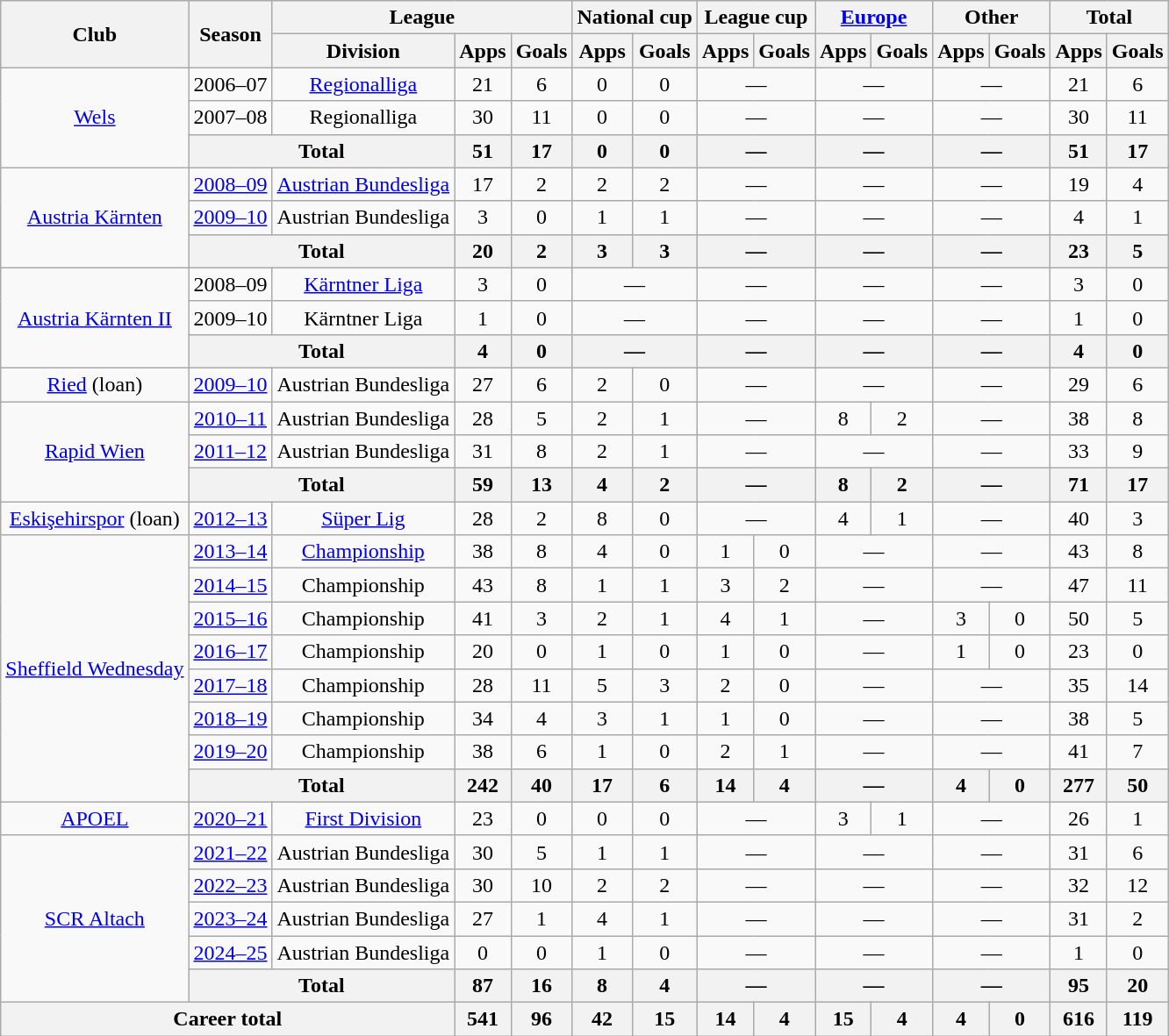<table class="wikitable" style="text-align:center">
<tr>
<th rowspan="2">Club</th>
<th rowspan="2">Season</th>
<th colspan="3">League</th>
<th colspan="2">National cup</th>
<th colspan="2">League cup</th>
<th colspan="2"><a href='#'>Europe</a></th>
<th colspan="2">Other</th>
<th colspan="2">Total</th>
</tr>
<tr>
<th>Division</th>
<th>Apps</th>
<th>Goals</th>
<th>Apps</th>
<th>Goals</th>
<th>Apps</th>
<th>Goals</th>
<th>Apps</th>
<th>Goals</th>
<th>Apps</th>
<th>Goals</th>
<th>Apps</th>
<th>Goals</th>
</tr>
<tr>
<td rowspan="3"><a href='#'>Wels</a></td>
<td>2006–07</td>
<td><a href='#'>Regionalliga</a></td>
<td>21</td>
<td>6</td>
<td>0</td>
<td>0</td>
<td colspan="2">—</td>
<td colspan="2">—</td>
<td colspan="2">—</td>
<td>21</td>
<td>6</td>
</tr>
<tr>
<td>2007–08</td>
<td>Regionalliga</td>
<td>30</td>
<td>11</td>
<td>0</td>
<td>0</td>
<td colspan="2">—</td>
<td colspan="2">—</td>
<td colspan="2">—</td>
<td>30</td>
<td>11</td>
</tr>
<tr>
<th colspan="2">Total</th>
<th>51</th>
<th>17</th>
<th>0</th>
<th>0</th>
<th colspan="2">—</th>
<th colspan="2">—</th>
<th colspan="2">—</th>
<th>51</th>
<th>17</th>
</tr>
<tr>
<td rowspan="3"><a href='#'>Austria Kärnten</a></td>
<td><a href='#'>2008–09</a></td>
<td><a href='#'>Austrian Bundesliga</a></td>
<td>17</td>
<td>2</td>
<td>2</td>
<td>2</td>
<td colspan="2">—</td>
<td colspan="2">—</td>
<td colspan="2">—</td>
<td>19</td>
<td>4</td>
</tr>
<tr>
<td><a href='#'>2009–10</a></td>
<td>Austrian Bundesliga</td>
<td>3</td>
<td>0</td>
<td>1</td>
<td>1</td>
<td colspan="2">—</td>
<td colspan="2">—</td>
<td colspan="2">—</td>
<td>4</td>
<td>1</td>
</tr>
<tr>
<th colspan="2">Total</th>
<th>20</th>
<th>2</th>
<th>3</th>
<th>3</th>
<th colspan="2">—</th>
<th colspan="2">—</th>
<th colspan="2">—</th>
<th>23</th>
<th>5</th>
</tr>
<tr>
<td rowspan="3"><a href='#'>Austria Kärnten II</a></td>
<td>2008–09</td>
<td><a href='#'>Kärntner Liga</a></td>
<td>3</td>
<td>0</td>
<td colspan="2">—</td>
<td colspan="2">—</td>
<td colspan="2">—</td>
<td colspan="2">—</td>
<td>3</td>
<td>0</td>
</tr>
<tr>
<td>2009–10</td>
<td>Kärntner Liga</td>
<td>1</td>
<td>0</td>
<td colspan="2">—</td>
<td colspan="2">—</td>
<td colspan="2">—</td>
<td colspan="2">—</td>
<td>1</td>
<td>0</td>
</tr>
<tr>
<th colspan="2">Total</th>
<th>4</th>
<th>0</th>
<th colspan="2">—</th>
<th colspan="2">—</th>
<th colspan="2">—</th>
<th colspan="2">—</th>
<th>4</th>
<th>0</th>
</tr>
<tr>
<td><a href='#'>Ried</a> (loan)</td>
<td><a href='#'>2009–10</a></td>
<td>Austrian Bundesliga</td>
<td>27</td>
<td>6</td>
<td>2</td>
<td>0</td>
<td colspan="2">—</td>
<td colspan="2">—</td>
<td colspan="2">—</td>
<td>29</td>
<td>6</td>
</tr>
<tr>
<td rowspan="3"><a href='#'>Rapid Wien</a></td>
<td><a href='#'>2010–11</a></td>
<td>Austrian Bundesliga</td>
<td>28</td>
<td>5</td>
<td>2</td>
<td>1</td>
<td colspan="2">—</td>
<td>8</td>
<td>2</td>
<td colspan="2">—</td>
<td>38</td>
<td>8</td>
</tr>
<tr>
<td><a href='#'>2011–12</a></td>
<td>Austrian Bundesliga</td>
<td>31</td>
<td>8</td>
<td>2</td>
<td>1</td>
<td colspan="2">—</td>
<td colspan="2">—</td>
<td colspan="2">—</td>
<td>33</td>
<td>9</td>
</tr>
<tr>
<th colspan="2">Total</th>
<th>59</th>
<th>13</th>
<th>4</th>
<th>2</th>
<th colspan="2">—</th>
<th>8</th>
<th>2</th>
<th colspan="2">—</th>
<th>71</th>
<th>17</th>
</tr>
<tr>
<td><a href='#'>Eskişehirspor</a> (loan)</td>
<td><a href='#'>2012–13</a></td>
<td><a href='#'>Süper Lig</a></td>
<td>28</td>
<td>2</td>
<td>8</td>
<td>0</td>
<td colspan="2">—</td>
<td>4</td>
<td>1</td>
<td colspan="2">—</td>
<td>40</td>
<td>3</td>
</tr>
<tr>
<td rowspan="8"><a href='#'>Sheffield Wednesday</a></td>
<td><a href='#'>2013–14</a></td>
<td><a href='#'>Championship</a></td>
<td>38</td>
<td>8</td>
<td>4</td>
<td>0</td>
<td>1</td>
<td>0</td>
<td colspan="2">—</td>
<td colspan="2">—</td>
<td>43</td>
<td>8</td>
</tr>
<tr>
<td><a href='#'>2014–15</a></td>
<td>Championship</td>
<td>43</td>
<td>8</td>
<td>1</td>
<td>1</td>
<td>3</td>
<td>2</td>
<td colspan="2">—</td>
<td colspan="2">—</td>
<td>47</td>
<td>11</td>
</tr>
<tr>
<td><a href='#'>2015–16</a></td>
<td>Championship</td>
<td>41</td>
<td>3</td>
<td>2</td>
<td>1</td>
<td>4</td>
<td>1</td>
<td colspan="2">—</td>
<td>3</td>
<td>0</td>
<td>50</td>
<td>5</td>
</tr>
<tr>
<td><a href='#'>2016–17</a></td>
<td>Championship</td>
<td>20</td>
<td>0</td>
<td>1</td>
<td>0</td>
<td>1</td>
<td>0</td>
<td colspan="2">—</td>
<td>1</td>
<td>0</td>
<td>23</td>
<td>0</td>
</tr>
<tr>
<td><a href='#'>2017–18</a></td>
<td>Championship</td>
<td>28</td>
<td>11</td>
<td>5</td>
<td>3</td>
<td>2</td>
<td>0</td>
<td colspan="2">—</td>
<td colspan="2">—</td>
<td>35</td>
<td>14</td>
</tr>
<tr>
<td><a href='#'>2018–19</a></td>
<td>Championship</td>
<td>34</td>
<td>4</td>
<td>3</td>
<td>1</td>
<td>1</td>
<td>0</td>
<td colspan="2">—</td>
<td colspan="2">—</td>
<td>38</td>
<td>5</td>
</tr>
<tr>
<td><a href='#'>2019–20</a></td>
<td>Championship</td>
<td>38</td>
<td>6</td>
<td>1</td>
<td>0</td>
<td>2</td>
<td>1</td>
<td colspan="2">—</td>
<td colspan="2">—</td>
<td>41</td>
<td>7</td>
</tr>
<tr>
<th colspan="2">Total</th>
<th>242</th>
<th>40</th>
<th>17</th>
<th>6</th>
<th>14</th>
<th>4</th>
<th colspan="2">—</th>
<th>4</th>
<th>0</th>
<th>277</th>
<th>50</th>
</tr>
<tr>
<td><a href='#'>APOEL</a></td>
<td><a href='#'>2020–21</a></td>
<td><a href='#'>First Division</a></td>
<td>23</td>
<td>0</td>
<td>0</td>
<td>0</td>
<td colspan="2">—</td>
<td>3</td>
<td>1</td>
<td colspan="2">—</td>
<td>26</td>
<td>1</td>
</tr>
<tr>
<td rowspan="5"><a href='#'>SCR Altach</a></td>
<td><a href='#'>2021–22</a></td>
<td>Austrian Bundesliga</td>
<td>30</td>
<td>5</td>
<td>1</td>
<td>1</td>
<td colspan="2">—</td>
<td colspan="2">—</td>
<td colspan="2">—</td>
<td>31</td>
<td>6</td>
</tr>
<tr>
<td><a href='#'>2022–23</a></td>
<td>Austrian Bundesliga</td>
<td>30</td>
<td>10</td>
<td>2</td>
<td>2</td>
<td colspan="2">—</td>
<td colspan="2">—</td>
<td colspan="2">—</td>
<td>32</td>
<td>12</td>
</tr>
<tr>
<td><a href='#'>2023–24</a></td>
<td>Austrian Bundesliga</td>
<td>27</td>
<td>1</td>
<td>4</td>
<td>1</td>
<td colspan="2">—</td>
<td colspan="2">—</td>
<td colspan="2">—</td>
<td>31</td>
<td>2</td>
</tr>
<tr>
<td><a href='#'>2024–25</a></td>
<td>Austrian Bundesliga</td>
<td>0</td>
<td>0</td>
<td>1</td>
<td>0</td>
<td colspan="2">—</td>
<td colspan="2">—</td>
<td colspan="2">—</td>
<td>1</td>
<td>0</td>
</tr>
<tr>
<th colspan="2">Total</th>
<th>87</th>
<th>16</th>
<th>8</th>
<th>4</th>
<th colspan="2">—</th>
<th colspan="2">—</th>
<th colspan="2">—</th>
<th>95</th>
<th>20</th>
</tr>
<tr>
<th colspan="3">Career total</th>
<th>541</th>
<th>96</th>
<th>42</th>
<th>15</th>
<th>14</th>
<th>4</th>
<th>15</th>
<th>4</th>
<th>4</th>
<th>0</th>
<th>616</th>
<th>119</th>
</tr>
</table>
